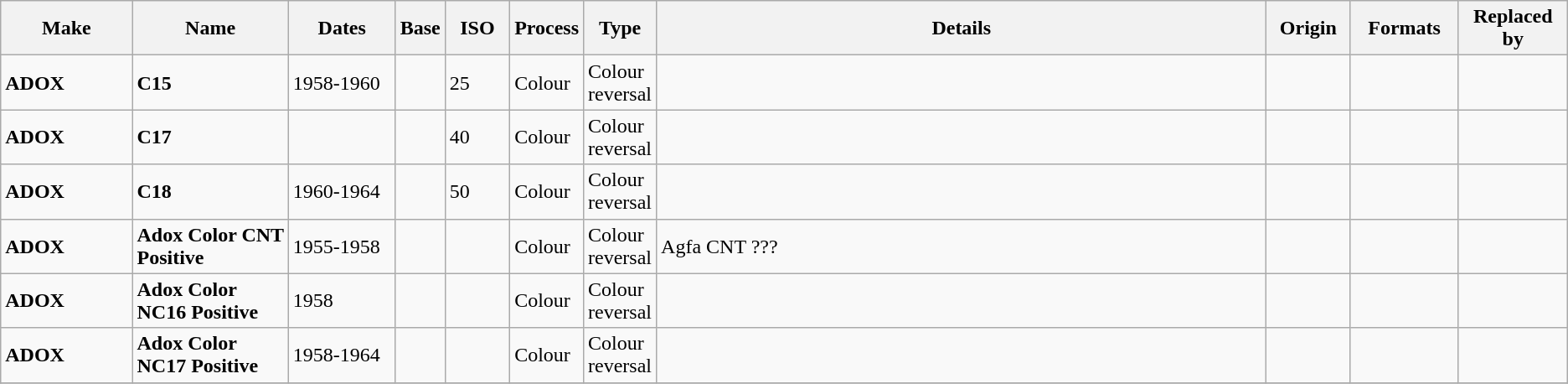<table class="wikitable">
<tr>
<th scope="col" style="width: 100px;">Make</th>
<th scope="col" style="width: 120px;">Name</th>
<th scope="col" style="width: 80px;">Dates</th>
<th scope="col" style="width: 30px;">Base</th>
<th scope="col" style="width: 45px;">ISO</th>
<th scope="col" style="width: 40px;">Process</th>
<th scope="col" style="width: 40px;">Type</th>
<th scope="col" style="width: 500px;">Details</th>
<th scope="col" style="width: 60px;">Origin</th>
<th scope="col" style="width: 80px;">Formats</th>
<th scope="col" style="width: 80px;">Replaced by</th>
</tr>
<tr>
<td><strong>ADOX</strong></td>
<td><strong>C15</strong></td>
<td>1958-1960</td>
<td></td>
<td>25</td>
<td>Colour</td>
<td>Colour reversal</td>
<td></td>
<td></td>
<td></td>
<td></td>
</tr>
<tr>
<td><strong>ADOX</strong></td>
<td><strong>C17</strong></td>
<td></td>
<td></td>
<td>40</td>
<td>Colour</td>
<td>Colour reversal</td>
<td></td>
<td></td>
<td></td>
<td></td>
</tr>
<tr>
<td><strong>ADOX</strong></td>
<td><strong>C18</strong></td>
<td>1960-1964</td>
<td></td>
<td>50</td>
<td>Colour</td>
<td>Colour reversal</td>
<td></td>
<td></td>
<td></td>
<td></td>
</tr>
<tr>
<td><strong>ADOX</strong></td>
<td><strong>Adox Color CNT Positive</strong></td>
<td>1955-1958</td>
<td></td>
<td></td>
<td>Colour</td>
<td>Colour reversal</td>
<td>Agfa CNT ???</td>
<td></td>
<td></td>
<td></td>
</tr>
<tr>
<td><strong>ADOX</strong></td>
<td><strong>Adox Color NC16 Positive </strong></td>
<td>1958</td>
<td></td>
<td></td>
<td>Colour</td>
<td>Colour reversal</td>
<td></td>
<td></td>
<td></td>
<td></td>
</tr>
<tr>
<td><strong>ADOX</strong></td>
<td><strong>Adox Color NC17 Positive</strong></td>
<td>1958-1964</td>
<td></td>
<td></td>
<td>Colour</td>
<td>Colour reversal</td>
<td></td>
<td></td>
<td></td>
<td></td>
</tr>
<tr>
</tr>
</table>
